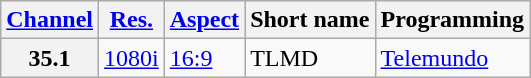<table class="wikitable">
<tr>
<th><a href='#'>Channel</a></th>
<th><a href='#'>Res.</a></th>
<th><a href='#'>Aspect</a></th>
<th>Short name</th>
<th>Programming</th>
</tr>
<tr>
<th scope = "row">35.1</th>
<td><a href='#'>1080i</a></td>
<td><a href='#'>16:9</a></td>
<td>TLMD</td>
<td><a href='#'>Telemundo</a></td>
</tr>
</table>
